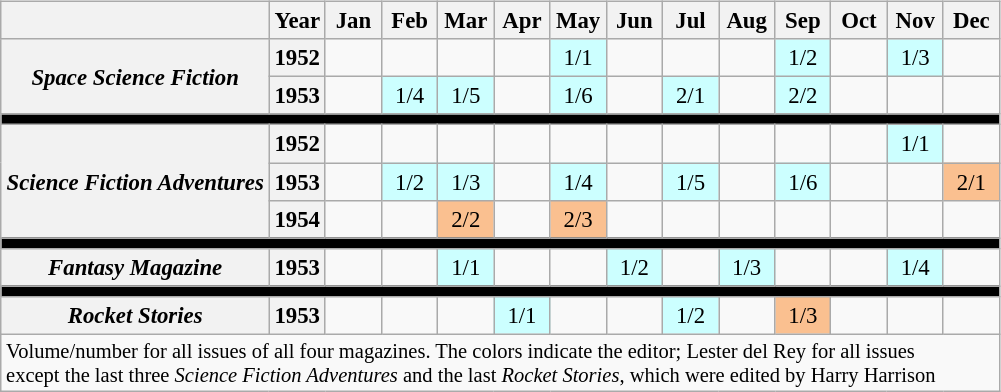<table class="wikitable" style="font-size:95%; text-align:center; float:right; margin-left:1em;">
<tr>
<th></th>
<th scope="col" style="width: 2em;">Year</th>
<th scope="col" style="width: 2em;">Jan</th>
<th scope="col" style="width: 2em;">Feb</th>
<th scope="col" style="width: 2em;">Mar</th>
<th scope="col" style="width: 2em;">Apr</th>
<th scope="col" style="width: 2em;">May</th>
<th scope="col" style="width: 2em;">Jun</th>
<th scope="col" style="width: 2em;">Jul</th>
<th scope="col" style="width: 2em;">Aug</th>
<th scope="col" style="width: 2em;">Sep</th>
<th scope="col" style="width: 2em;">Oct</th>
<th scope="col" style="width: 2em;">Nov</th>
<th scope="col" style="width: 2em;">Dec</th>
</tr>
<tr>
<th rowspan="2"><em>Space Science Fiction</em></th>
<th>1952</th>
<td></td>
<td></td>
<td></td>
<td></td>
<td bgcolor="#ccffff">1/1</td>
<td></td>
<td></td>
<td></td>
<td bgcolor="#ccffff">1/2</td>
<td></td>
<td bgcolor="#ccffff">1/3</td>
<td></td>
</tr>
<tr>
<th>1953</th>
<td></td>
<td bgcolor="#ccffff">1/4</td>
<td bgcolor="#ccffff">1/5</td>
<td></td>
<td bgcolor="#ccffff">1/6</td>
<td></td>
<td bgcolor="#ccffff">2/1</td>
<td></td>
<td bgcolor="#ccffff">2/2</td>
<td></td>
<td></td>
<td></td>
</tr>
<tr>
<td style="line-height: 0pt;" colspan="14" bgcolor=#000000></td>
</tr>
<tr>
<th rowspan="3"><strong><em>Science Fiction Adventures</em></strong></th>
<th scope="row">1952</th>
<td></td>
<td></td>
<td></td>
<td></td>
<td></td>
<td></td>
<td></td>
<td></td>
<td></td>
<td></td>
<td bgcolor="#ccffff">1/1</td>
<td></td>
</tr>
<tr>
<th scope="row">1953</th>
<td></td>
<td bgcolor="#ccffff">1/2</td>
<td bgcolor="#ccffff">1/3</td>
<td></td>
<td bgcolor="#ccffff">1/4</td>
<td></td>
<td bgcolor="#ccffff">1/5</td>
<td></td>
<td bgcolor="#ccffff">1/6</td>
<td></td>
<td></td>
<td bgcolor="#fac090">2/1</td>
</tr>
<tr>
<th scope="row">1954</th>
<td></td>
<td></td>
<td bgcolor="#fac090">2/2</td>
<td></td>
<td bgcolor="#fac090">2/3</td>
<td></td>
<td></td>
<td></td>
<td></td>
<td></td>
<td></td>
<td></td>
</tr>
<tr>
<td style="line-height: 0pt;" colspan="14" bgcolor=#000000></td>
</tr>
<tr>
<th><em>Fantasy Magazine</em></th>
<th>1953</th>
<td></td>
<td></td>
<td bgcolor="#ccffff">1/1</td>
<td></td>
<td></td>
<td bgcolor="#ccffff">1/2</td>
<td></td>
<td bgcolor="#ccffff">1/3</td>
<td></td>
<td></td>
<td bgcolor="#ccffff">1/4</td>
<td></td>
</tr>
<tr>
<td style="line-height: 0pt;" colspan="14" bgcolor=#000000></td>
</tr>
<tr>
<th><em>Rocket Stories</em></th>
<th>1953</th>
<td></td>
<td></td>
<td></td>
<td bgcolor="#ccffff">1/1</td>
<td></td>
<td></td>
<td bgcolor="#ccffff">1/2</td>
<td></td>
<td bgcolor="#fac090">1/3</td>
<td></td>
<td></td>
<td></td>
</tr>
<tr>
<td colspan="14" style="font-size:90%; text-align:left;">Volume/number for all issues of all four magazines. The colors indicate the editor; Lester del Rey for all issues<br>except the last three <em>Science Fiction Adventures</em> and the last <em>Rocket Stories</em>, which were edited by Harry Harrison</td>
</tr>
</table>
